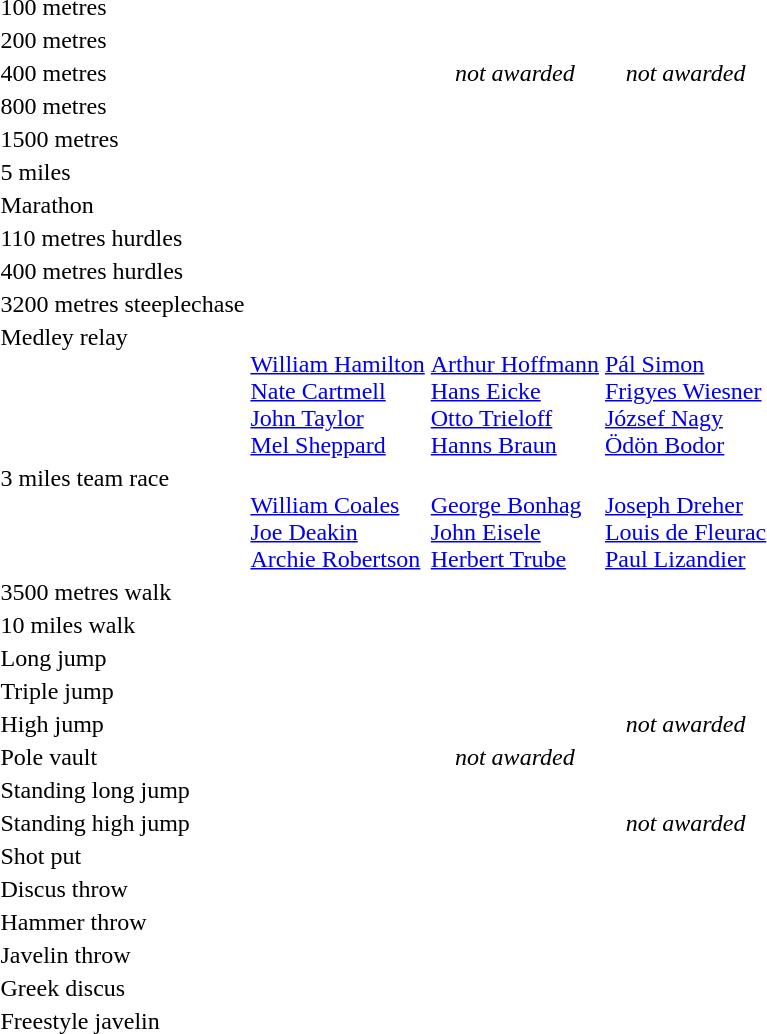<table>
<tr>
<td>100 metres<br></td>
<td></td>
<td></td>
<td></td>
</tr>
<tr>
<td>200 metres<br></td>
<td></td>
<td></td>
<td></td>
</tr>
<tr>
<td>400 metres<br></td>
<td></td>
<td align=center><em>not awarded</em></td>
<td align=center><em>not awarded</em></td>
</tr>
<tr>
<td>800 metres<br></td>
<td></td>
<td></td>
<td></td>
</tr>
<tr>
<td>1500 metres<br></td>
<td></td>
<td></td>
<td></td>
</tr>
<tr>
<td>5 miles<br></td>
<td></td>
<td></td>
<td></td>
</tr>
<tr>
<td>Marathon<br></td>
<td></td>
<td></td>
<td></td>
</tr>
<tr>
<td>110 metres hurdles<br></td>
<td></td>
<td></td>
<td></td>
</tr>
<tr>
<td>400 metres hurdles<br></td>
<td></td>
<td></td>
<td></td>
</tr>
<tr>
<td>3200 metres steeplechase<br></td>
<td></td>
<td></td>
<td></td>
</tr>
<tr valign="top">
<td>Medley relay<br></td>
<td><br><a href='#'>William Hamilton</a><br><a href='#'>Nate Cartmell</a><br><a href='#'>John Taylor</a><br><a href='#'>Mel Sheppard</a></td>
<td><br><a href='#'>Arthur Hoffmann</a><br><a href='#'>Hans Eicke</a><br><a href='#'>Otto Trieloff</a><br><a href='#'>Hanns Braun</a></td>
<td><br><a href='#'>Pál Simon</a><br><a href='#'>Frigyes Wiesner</a><br><a href='#'>József Nagy</a><br><a href='#'>Ödön Bodor</a></td>
</tr>
<tr valign="top">
<td>3 miles team race<br></td>
<td><br><a href='#'>William Coales</a><br><a href='#'>Joe Deakin</a><br><a href='#'>Archie Robertson</a></td>
<td><br><a href='#'>George Bonhag</a><br><a href='#'>John Eisele</a><br><a href='#'>Herbert Trube</a></td>
<td><br><a href='#'>Joseph Dreher</a><br><a href='#'>Louis de Fleurac</a><br><a href='#'>Paul Lizandier</a></td>
</tr>
<tr>
<td>3500 metres walk<br></td>
<td></td>
<td></td>
<td></td>
</tr>
<tr>
<td>10 miles walk<br></td>
<td></td>
<td></td>
<td></td>
</tr>
<tr>
<td>Long jump<br></td>
<td></td>
<td></td>
<td></td>
</tr>
<tr>
<td>Triple jump<br></td>
<td></td>
<td></td>
<td></td>
</tr>
<tr valign="top">
<td rowspan=3>High jump<br></td>
<td rowspan=3></td>
<td></td>
<td align=center rowspan=3><em>not awarded</em></td>
</tr>
<tr>
<td></td>
</tr>
<tr>
<td></td>
</tr>
<tr valign="top">
<td rowspan=4>Pole vault<br></td>
<td rowspan=2></td>
<td align=center rowspan=4><em>not awarded</em></td>
<td></td>
</tr>
<tr>
<td rowspan=2></td>
</tr>
<tr>
<td rowspan=2></td>
</tr>
<tr>
<td></td>
</tr>
<tr>
<td>Standing long jump<br></td>
<td></td>
<td></td>
<td></td>
</tr>
<tr valign="top">
<td rowspan=2>Standing high jump<br></td>
<td rowspan=2></td>
<td></td>
<td align=center rowspan=2><em>not awarded</em></td>
</tr>
<tr>
<td></td>
</tr>
<tr>
<td>Shot put<br></td>
<td></td>
<td></td>
<td></td>
</tr>
<tr>
<td>Discus throw<br></td>
<td></td>
<td></td>
<td></td>
</tr>
<tr>
<td>Hammer throw<br></td>
<td></td>
<td></td>
<td></td>
</tr>
<tr>
<td>Javelin throw<br></td>
<td></td>
<td></td>
<td></td>
</tr>
<tr>
<td>Greek discus<br></td>
<td></td>
<td></td>
<td></td>
</tr>
<tr>
<td>Freestyle javelin<br></td>
<td></td>
<td></td>
<td></td>
</tr>
</table>
